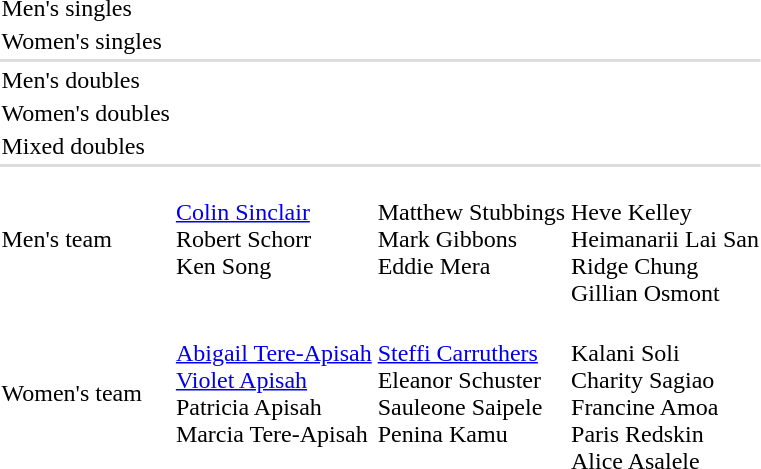<table>
<tr>
<td>Men's singles</td>
<td valign=top></td>
<td valign=top></td>
<td valign=top></td>
</tr>
<tr>
<td>Women's singles</td>
<td valign=top></td>
<td valign=top></td>
<td valign=top></td>
</tr>
<tr bgcolor=#DDDDDD>
<td colspan=100%></td>
</tr>
<tr>
<td>Men's doubles</td>
<td valign=top></td>
<td valign=top></td>
<td valign=top nowrap></td>
</tr>
<tr>
<td>Women's doubles</td>
<td valign=top></td>
<td valign=top nowrap></td>
<td valign=top></td>
</tr>
<tr>
<td>Mixed doubles</td>
<td valign=top></td>
<td valign=top></td>
<td valign=top></td>
</tr>
<tr bgcolor=#DDDDDD>
<td colspan=100%></td>
</tr>
<tr>
<td>Men's team</td>
<td valign=top nowrap><br><a href='#'>Colin Sinclair</a><br>Robert Schorr<br>Ken Song</td>
<td valign=top><br>Matthew Stubbings<br>Mark Gibbons<br>Eddie Mera</td>
<td valign=top><br>Heve Kelley<br>Heimanarii Lai San<br>Ridge Chung<br>Gillian Osmont</td>
</tr>
<tr>
<td>Women's team</td>
<td valign=top><br><a href='#'>Abigail Tere-Apisah</a><br><a href='#'>Violet Apisah</a><br>Patricia Apisah<br>Marcia Tere-Apisah</td>
<td valign=top><br><a href='#'>Steffi Carruthers</a><br>Eleanor Schuster<br>Sauleone Saipele<br>Penina Kamu</td>
<td valign=top><br>Kalani Soli<br>Charity Sagiao<br>Francine Amoa<br>Paris Redskin<br>Alice Asalele</td>
</tr>
</table>
